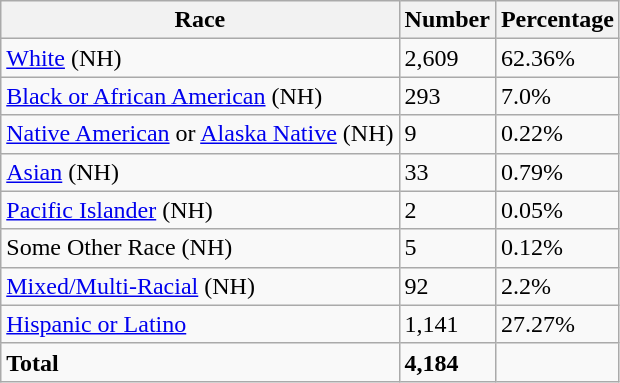<table class="wikitable">
<tr>
<th>Race</th>
<th>Number</th>
<th>Percentage</th>
</tr>
<tr>
<td><a href='#'>White</a> (NH)</td>
<td>2,609</td>
<td>62.36%</td>
</tr>
<tr>
<td><a href='#'>Black or African American</a> (NH)</td>
<td>293</td>
<td>7.0%</td>
</tr>
<tr>
<td><a href='#'>Native American</a> or <a href='#'>Alaska Native</a> (NH)</td>
<td>9</td>
<td>0.22%</td>
</tr>
<tr>
<td><a href='#'>Asian</a> (NH)</td>
<td>33</td>
<td>0.79%</td>
</tr>
<tr>
<td><a href='#'>Pacific Islander</a> (NH)</td>
<td>2</td>
<td>0.05%</td>
</tr>
<tr>
<td>Some Other Race (NH)</td>
<td>5</td>
<td>0.12%</td>
</tr>
<tr>
<td><a href='#'>Mixed/Multi-Racial</a> (NH)</td>
<td>92</td>
<td>2.2%</td>
</tr>
<tr>
<td><a href='#'>Hispanic or Latino</a></td>
<td>1,141</td>
<td>27.27%</td>
</tr>
<tr>
<td><strong>Total</strong></td>
<td><strong>4,184</strong></td>
<td></td>
</tr>
</table>
